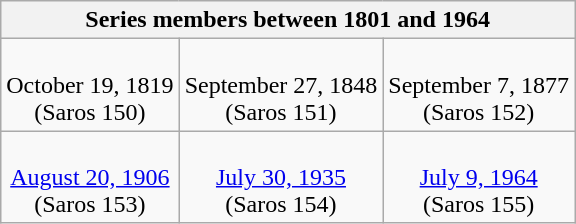<table class="wikitable mw-collapsible mw-collapsed">
<tr>
<th colspan=3>Series members between 1801 and 1964</th>
</tr>
<tr style="text-align:center;">
<td><br>October 19, 1819<br>(Saros 150)</td>
<td><br>September 27, 1848<br>(Saros 151)</td>
<td><br>September 7, 1877<br>(Saros 152)</td>
</tr>
<tr style="text-align:center;">
<td><br><a href='#'>August 20, 1906</a><br>(Saros 153)</td>
<td><br><a href='#'>July 30, 1935</a><br>(Saros 154)</td>
<td><br><a href='#'>July 9, 1964</a><br>(Saros 155)</td>
</tr>
</table>
